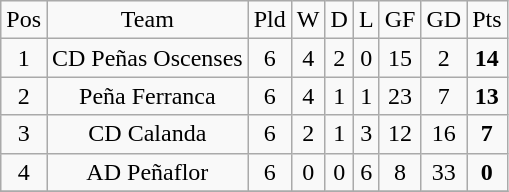<table class="wikitable" style="text-align:center">
<tr>
<td>Pos</td>
<td>Team</td>
<td>Pld</td>
<td>W</td>
<td>D</td>
<td>L</td>
<td>GF</td>
<td>GD</td>
<td>Pts</td>
</tr>
<tr>
<td>1</td>
<td>CD Peñas Oscenses </td>
<td>6</td>
<td>4</td>
<td>2</td>
<td>0</td>
<td>15</td>
<td>2</td>
<td><strong>14</strong></td>
</tr>
<tr>
<td>2</td>
<td>Peña Ferranca</td>
<td>6</td>
<td>4</td>
<td>1</td>
<td>1</td>
<td>23</td>
<td>7</td>
<td><strong>13</strong></td>
</tr>
<tr>
<td>3</td>
<td>CD Calanda</td>
<td>6</td>
<td>2</td>
<td>1</td>
<td>3</td>
<td>12</td>
<td>16</td>
<td><strong>7</strong></td>
</tr>
<tr>
<td>4</td>
<td>AD Peñaflor</td>
<td>6</td>
<td>0</td>
<td>0</td>
<td>6</td>
<td>8</td>
<td>33</td>
<td><strong>0</strong></td>
</tr>
<tr>
</tr>
</table>
